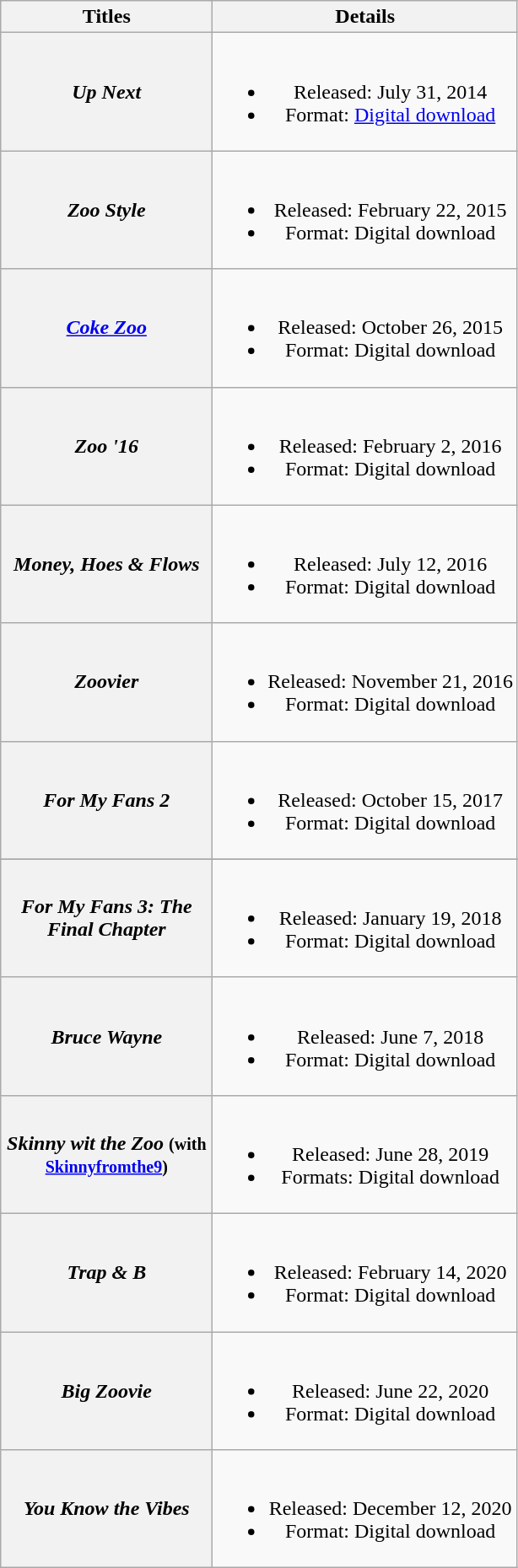<table class="wikitable plainrowheaders" style="text-align:center;">
<tr>
<th scope="col" style="width:10em;">Titles</th>
<th scope="col">Details</th>
</tr>
<tr>
<th scope="row"><em>Up Next</em><br></th>
<td><br><ul><li>Released: July 31, 2014</li><li>Format: <a href='#'>Digital download</a></li></ul></td>
</tr>
<tr>
<th scope="row"><em>Zoo Style</em><br></th>
<td><br><ul><li>Released: February 22, 2015</li><li>Format: Digital download</li></ul></td>
</tr>
<tr>
<th scope="row"><em><a href='#'>Coke Zoo</a></em><br></th>
<td><br><ul><li>Released: October 26, 2015</li><li>Format: Digital download</li></ul></td>
</tr>
<tr>
<th scope="row"><em>Zoo '16</em></th>
<td><br><ul><li>Released: February 2, 2016</li><li>Format: Digital download</li></ul></td>
</tr>
<tr>
<th scope="row"><em>Money, Hoes & Flows</em><br></th>
<td><br><ul><li>Released: July 12, 2016</li><li>Format: Digital download</li></ul></td>
</tr>
<tr>
<th scope="row"><em>Zoovier</em></th>
<td><br><ul><li>Released: November 21, 2016</li><li>Format: Digital download</li></ul></td>
</tr>
<tr>
<th scope="row"><em>For My Fans 2</em></th>
<td><br><ul><li>Released: October 15, 2017</li><li>Format: Digital download</li></ul></td>
</tr>
<tr>
</tr>
<tr>
<th scope="row"><em>For My Fans 3: The Final Chapter</em></th>
<td><br><ul><li>Released: January 19, 2018</li><li>Format: Digital download</li></ul></td>
</tr>
<tr>
<th scope="row"><em>Bruce Wayne</em></th>
<td><br><ul><li>Released: June 7, 2018</li><li>Format: Digital download</li></ul></td>
</tr>
<tr>
<th scope="row"><em>Skinny wit the Zoo</em> <small>(with <a href='#'>Skinnyfromthe9</a>)</small></th>
<td><br><ul><li>Released: June 28, 2019</li><li>Formats: Digital download</li></ul></td>
</tr>
<tr>
<th scope="row"><em>Trap & B</em></th>
<td><br><ul><li>Released: February 14, 2020</li><li>Format: Digital download</li></ul></td>
</tr>
<tr>
<th scope="row"><em>Big Zoovie</em></th>
<td><br><ul><li>Released: June 22, 2020</li><li>Format: Digital download</li></ul></td>
</tr>
<tr>
<th scope="row"><em>You Know the Vibes</em></th>
<td><br><ul><li>Released: December 12, 2020</li><li>Format: Digital download</li></ul></td>
</tr>
</table>
